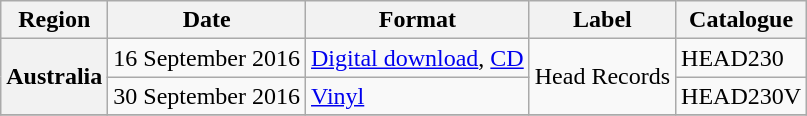<table class="wikitable plainrowheaders">
<tr>
<th scope="col">Region</th>
<th scope="col">Date</th>
<th scope="col">Format</th>
<th scope="col">Label</th>
<th scope="col">Catalogue</th>
</tr>
<tr>
<th scope="row" rowspan="2">Australia</th>
<td>16 September 2016</td>
<td><a href='#'>Digital download</a>, <a href='#'>CD</a></td>
<td rowspan="2">Head Records</td>
<td>HEAD230</td>
</tr>
<tr>
<td>30 September 2016</td>
<td><a href='#'>Vinyl</a></td>
<td>HEAD230V</td>
</tr>
<tr>
</tr>
</table>
